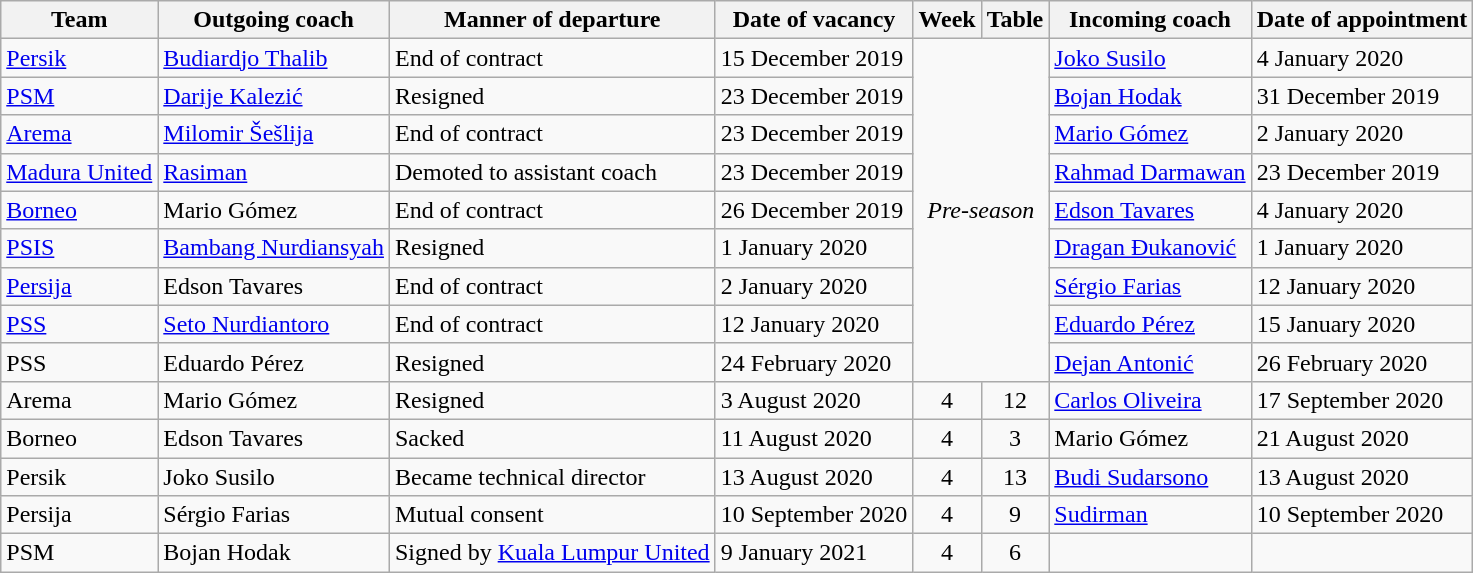<table class="wikitable sortable">
<tr>
<th>Team</th>
<th>Outgoing coach</th>
<th>Manner of departure</th>
<th>Date of vacancy</th>
<th>Week</th>
<th>Table</th>
<th>Incoming coach</th>
<th>Date of appointment</th>
</tr>
<tr>
<td><a href='#'>Persik</a></td>
<td> <a href='#'>Budiardjo Thalib</a></td>
<td>End of contract</td>
<td>15 December 2019</td>
<td rowspan="9" colspan="2" style="text-align: center;"><em>Pre-season</em></td>
<td> <a href='#'>Joko Susilo</a></td>
<td>4 January 2020</td>
</tr>
<tr>
<td><a href='#'>PSM</a></td>
<td> <a href='#'>Darije Kalezić</a></td>
<td>Resigned</td>
<td>23 December 2019</td>
<td> <a href='#'>Bojan Hodak</a></td>
<td>31 December 2019</td>
</tr>
<tr>
<td><a href='#'>Arema</a></td>
<td> <a href='#'>Milomir Šešlija</a></td>
<td>End of contract</td>
<td>23 December 2019</td>
<td> <a href='#'>Mario Gómez</a></td>
<td>2 January 2020</td>
</tr>
<tr>
<td><a href='#'>Madura United</a></td>
<td> <a href='#'>Rasiman</a></td>
<td>Demoted to assistant coach</td>
<td>23 December 2019</td>
<td> <a href='#'>Rahmad Darmawan</a></td>
<td>23 December 2019</td>
</tr>
<tr>
<td><a href='#'>Borneo</a></td>
<td> Mario Gómez</td>
<td>End of contract</td>
<td>26 December 2019</td>
<td> <a href='#'>Edson Tavares</a></td>
<td>4 January 2020</td>
</tr>
<tr>
<td><a href='#'>PSIS</a></td>
<td> <a href='#'>Bambang Nurdiansyah</a></td>
<td>Resigned</td>
<td>1 January 2020</td>
<td> <a href='#'>Dragan Đukanović</a></td>
<td>1 January 2020</td>
</tr>
<tr>
<td><a href='#'>Persija</a></td>
<td> Edson Tavares</td>
<td>End of contract</td>
<td>2 January 2020</td>
<td> <a href='#'>Sérgio Farias</a></td>
<td>12 January 2020</td>
</tr>
<tr>
<td><a href='#'>PSS</a></td>
<td> <a href='#'>Seto Nurdiantoro</a></td>
<td>End of contract</td>
<td>12 January 2020</td>
<td> <a href='#'>Eduardo Pérez</a></td>
<td>15 January 2020</td>
</tr>
<tr>
<td>PSS</td>
<td> Eduardo Pérez</td>
<td>Resigned</td>
<td>24 February 2020</td>
<td> <a href='#'>Dejan Antonić</a></td>
<td>26 February 2020</td>
</tr>
<tr>
<td>Arema</td>
<td> Mario Gómez</td>
<td>Resigned</td>
<td>3 August 2020</td>
<td style="text-align: center;">4</td>
<td style="text-align: center;">12</td>
<td> <a href='#'>Carlos Oliveira</a></td>
<td>17 September 2020</td>
</tr>
<tr>
<td>Borneo</td>
<td> Edson Tavares</td>
<td>Sacked</td>
<td>11 August 2020</td>
<td style="text-align: center;">4</td>
<td style="text-align: center;">3</td>
<td> Mario Gómez</td>
<td>21 August 2020</td>
</tr>
<tr>
<td>Persik</td>
<td> Joko Susilo</td>
<td>Became technical director</td>
<td>13 August 2020</td>
<td style="text-align: center;">4</td>
<td style="text-align: center;">13</td>
<td> <a href='#'>Budi Sudarsono</a></td>
<td>13 August 2020</td>
</tr>
<tr>
<td>Persija</td>
<td> Sérgio Farias</td>
<td>Mutual consent</td>
<td>10 September 2020</td>
<td style="text-align: center;">4</td>
<td style="text-align: center;">9</td>
<td> <a href='#'>Sudirman</a></td>
<td>10 September 2020</td>
</tr>
<tr>
<td>PSM</td>
<td> Bojan Hodak</td>
<td>Signed by <a href='#'>Kuala Lumpur United</a></td>
<td>9 January 2021</td>
<td style="text-align: center;">4</td>
<td style="text-align: center;">6</td>
<td></td>
<td></td>
</tr>
</table>
